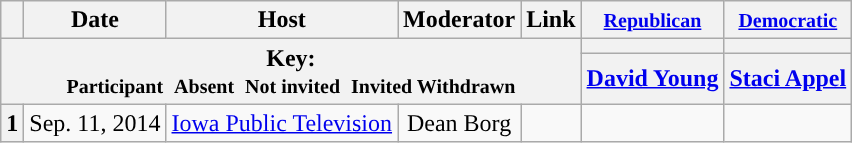<table class="wikitable" style="text-align:center;">
<tr>
<th scope="col"></th>
<th scope="col">Date</th>
<th scope="col">Host</th>
<th scope="col">Moderator</th>
<th scope="col">Link</th>
<th scope="col"><small><a href='#'>Republican</a></small></th>
<th scope="col"><small><a href='#'>Democratic</a></small></th>
</tr>
<tr>
<th colspan="5" rowspan="2">Key:<br> <small>Participant </small>  <small>Absent </small>  <small>Not invited </small>  <small>Invited  Withdrawn</small></th>
<th scope="col" style="background:"></th>
<th scope="col" style="background:"></th>
</tr>
<tr>
<th scope="col"><a href='#'>David Young</a></th>
<th scope="col"><a href='#'>Staci Appel</a></th>
</tr>
<tr>
<th>1</th>
<td style="white-space:nowrap;">Sep. 11, 2014</td>
<td style="white-space:nowrap;"><a href='#'>Iowa Public Television</a></td>
<td style="white-space:nowrap;">Dean Borg</td>
<td style="white-space:nowrap;"></td>
<td></td>
<td></td>
</tr>
</table>
